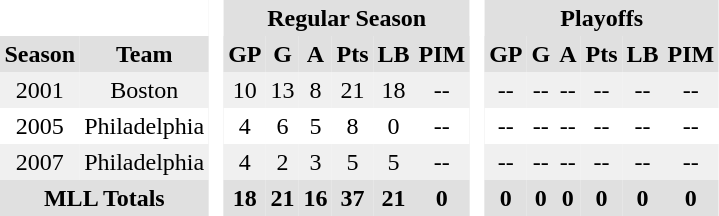<table BORDER="0" CELLPADDING="3" CELLSPACING="0">
<tr ALIGN="center" bgcolor="#e0e0e0">
<th colspan="2" bgcolor="#ffffff"> </th>
<th rowspan="99" bgcolor="#ffffff"> </th>
<th colspan="6">Regular Season</th>
<th rowspan="99" bgcolor="#ffffff"> </th>
<th colspan="6">Playoffs</th>
</tr>
<tr ALIGN="center" bgcolor="#e0e0e0">
<th>Season</th>
<th>Team</th>
<th>GP</th>
<th>G</th>
<th>A</th>
<th>Pts</th>
<th>LB</th>
<th>PIM</th>
<th>GP</th>
<th>G</th>
<th>A</th>
<th>Pts</th>
<th>LB</th>
<th>PIM</th>
</tr>
<tr ALIGN="center" bgcolor="#f0f0f0">
<td>2001</td>
<td>Boston</td>
<td>10</td>
<td>13</td>
<td>8</td>
<td>21</td>
<td>18</td>
<td>--</td>
<td>--</td>
<td>--</td>
<td>--</td>
<td>--</td>
<td>--</td>
<td>--</td>
</tr>
<tr ALIGN="center">
<td>2005</td>
<td>Philadelphia</td>
<td>4</td>
<td>6</td>
<td>5</td>
<td>8</td>
<td>0</td>
<td>--</td>
<td>--</td>
<td>--</td>
<td>--</td>
<td>--</td>
<td>--</td>
<td>--</td>
</tr>
<tr ALIGN="center" bgcolor="#f0f0f0">
<td>2007</td>
<td>Philadelphia</td>
<td>4</td>
<td>2</td>
<td>3</td>
<td>5</td>
<td>5</td>
<td>--</td>
<td>--</td>
<td>--</td>
<td>--</td>
<td>--</td>
<td>--</td>
<td>--</td>
</tr>
<tr ALIGN="center" bgcolor="#e0e0e0">
<th colspan="2">MLL Totals</th>
<th>18</th>
<th>21</th>
<th>16</th>
<th>37</th>
<th>21</th>
<th>0</th>
<th>0</th>
<th>0</th>
<th>0</th>
<th>0</th>
<th>0</th>
<th>0</th>
</tr>
</table>
